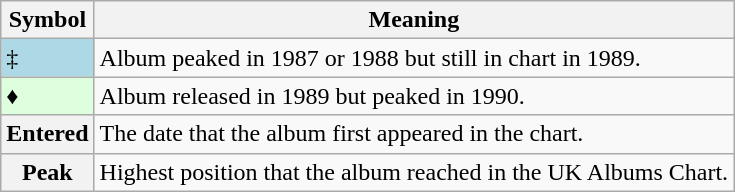<table Class="wikitable">
<tr>
<th>Symbol</th>
<th>Meaning</th>
</tr>
<tr>
<td bgcolor=lightblue>‡</td>
<td>Album peaked in 1987 or 1988 but still in chart in 1989.</td>
</tr>
<tr>
<td bgcolor=#DDFFDD>♦</td>
<td>Album released in 1989 but peaked in 1990.</td>
</tr>
<tr>
<th>Entered</th>
<td>The date that the album first appeared in the chart.</td>
</tr>
<tr>
<th>Peak</th>
<td>Highest position that the album reached in the UK Albums Chart.</td>
</tr>
</table>
